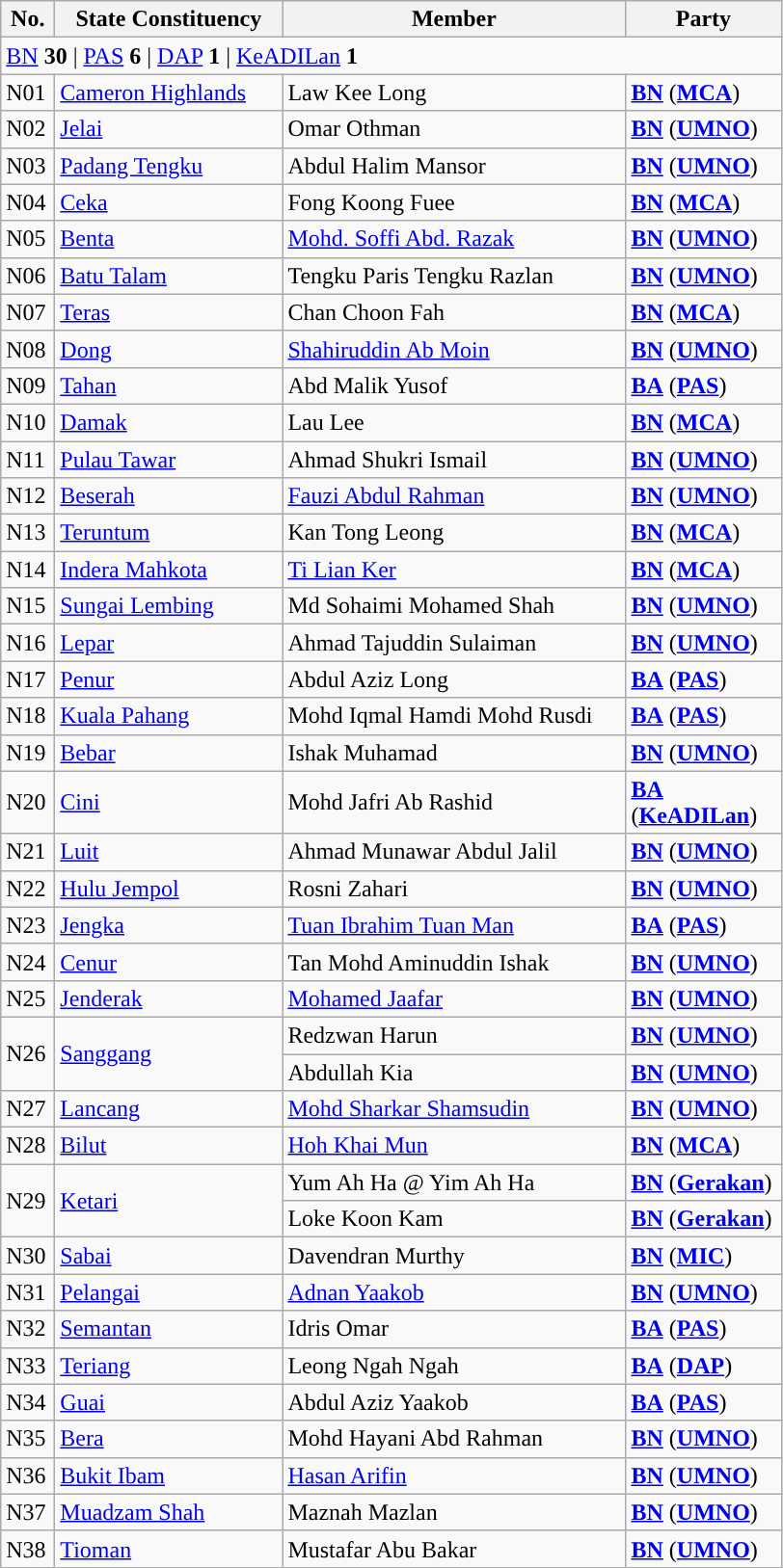<table class="wikitable sortable">
<tr>
<th style="width:30px;">No.</th>
<th style="width:150px;">State Constituency</th>
<th style="width:230px;">Member</th>
<th style="width:100px;">Party</th>
</tr>
<tr>
<td colspan="4"><a href='#'>BN</a> <strong>30</strong> | <a href='#'>PAS</a> <strong>6</strong> | <a href='#'>DAP</a> <strong>1</strong> | <a href='#'>KeADILan</a> <strong>1</strong></td>
</tr>
<tr>
<td>N01</td>
<td><a href='#'>Cameron Highlands</a></td>
<td>Law Kee Long</td>
<td><strong><a href='#'>BN</a></strong> (<strong><a href='#'>MCA</a></strong>)</td>
</tr>
<tr>
<td>N02</td>
<td><a href='#'>Jelai</a></td>
<td>Omar Othman</td>
<td><strong><a href='#'>BN</a></strong> (<strong><a href='#'>UMNO</a></strong>)</td>
</tr>
<tr>
<td>N03</td>
<td><a href='#'>Padang Tengku</a></td>
<td>Abdul Halim Mansor</td>
<td><strong><a href='#'>BN</a></strong> (<strong><a href='#'>UMNO</a></strong>)</td>
</tr>
<tr>
<td>N04</td>
<td><a href='#'>Ceka</a></td>
<td>Fong Koong Fuee</td>
<td><strong><a href='#'>BN</a></strong> (<strong><a href='#'>MCA</a></strong>)</td>
</tr>
<tr>
<td>N05</td>
<td><a href='#'>Benta</a></td>
<td><a href='#'>Mohd. Soffi Abd. Razak</a></td>
<td><strong><a href='#'>BN</a></strong> (<strong><a href='#'>UMNO</a></strong>)</td>
</tr>
<tr>
<td>N06</td>
<td><a href='#'>Batu Talam</a></td>
<td>Tengku Paris Tengku Razlan</td>
<td><strong><a href='#'>BN</a></strong> (<strong><a href='#'>UMNO</a></strong>)</td>
</tr>
<tr>
<td>N07</td>
<td><a href='#'>Teras</a></td>
<td>Chan Choon Fah</td>
<td><strong><a href='#'>BN</a></strong> (<strong><a href='#'>MCA</a></strong>)</td>
</tr>
<tr>
<td>N08</td>
<td><a href='#'>Dong</a></td>
<td><a href='#'>Shahiruddin Ab Moin</a></td>
<td><strong><a href='#'>BN</a></strong> (<strong><a href='#'>UMNO</a></strong>)</td>
</tr>
<tr>
<td>N09</td>
<td><a href='#'>Tahan</a></td>
<td>Abd Malik Yusof</td>
<td><strong><a href='#'>BA</a></strong> (<strong><a href='#'>PAS</a></strong>)</td>
</tr>
<tr>
<td>N10</td>
<td><a href='#'>Damak</a></td>
<td>Lau Lee</td>
<td><strong><a href='#'>BN</a></strong> (<strong><a href='#'>MCA</a></strong>)</td>
</tr>
<tr>
<td>N11</td>
<td><a href='#'>Pulau Tawar</a></td>
<td>Ahmad Shukri Ismail</td>
<td><strong><a href='#'>BN</a></strong> (<strong><a href='#'>UMNO</a></strong>)</td>
</tr>
<tr>
<td>N12</td>
<td><a href='#'>Beserah</a></td>
<td><a href='#'>Fauzi Abdul Rahman</a></td>
<td><strong><a href='#'>BN</a></strong> (<strong><a href='#'>UMNO</a></strong>)</td>
</tr>
<tr>
<td>N13</td>
<td><a href='#'>Teruntum</a></td>
<td>Kan Tong Leong</td>
<td><strong><a href='#'>BN</a></strong> (<strong><a href='#'>MCA</a></strong>)</td>
</tr>
<tr>
<td>N14</td>
<td><a href='#'>Indera Mahkota</a></td>
<td><a href='#'>Ti Lian Ker</a></td>
<td><strong><a href='#'>BN</a></strong> (<strong><a href='#'>MCA</a></strong>)</td>
</tr>
<tr>
<td>N15</td>
<td><a href='#'>Sungai Lembing</a></td>
<td>Md Sohaimi Mohamed Shah</td>
<td><strong><a href='#'>BN</a></strong> (<strong><a href='#'>UMNO</a></strong>)</td>
</tr>
<tr>
<td>N16</td>
<td><a href='#'>Lepar</a></td>
<td>Ahmad Tajuddin Sulaiman</td>
<td><strong><a href='#'>BN</a></strong> (<strong><a href='#'>UMNO</a></strong>)</td>
</tr>
<tr>
<td>N17</td>
<td><a href='#'>Penur</a></td>
<td>Abdul Aziz Long</td>
<td><strong><a href='#'>BA</a></strong> (<strong><a href='#'>PAS</a></strong>)</td>
</tr>
<tr>
<td>N18</td>
<td><a href='#'>Kuala Pahang</a></td>
<td>Mohd Iqmal Hamdi Mohd Rusdi</td>
<td><strong><a href='#'>BA</a></strong> (<strong><a href='#'>PAS</a></strong>)</td>
</tr>
<tr>
<td>N19</td>
<td><a href='#'>Bebar</a></td>
<td>Ishak Muhamad</td>
<td><strong><a href='#'>BN</a></strong> (<strong><a href='#'>UMNO</a></strong>)</td>
</tr>
<tr>
<td>N20</td>
<td><a href='#'>Cini</a></td>
<td>Mohd Jafri Ab Rashid</td>
<td><strong><a href='#'>BA</a></strong> (<strong><a href='#'>KeADILan</a></strong>)</td>
</tr>
<tr>
<td>N21</td>
<td><a href='#'>Luit</a></td>
<td>Ahmad Munawar Abdul Jalil</td>
<td><strong><a href='#'>BN</a></strong> (<strong><a href='#'>UMNO</a></strong>)</td>
</tr>
<tr>
<td>N22</td>
<td><a href='#'>Hulu Jempol</a></td>
<td>Rosni Zahari</td>
<td><strong><a href='#'>BN</a></strong> (<strong><a href='#'>UMNO</a></strong>)</td>
</tr>
<tr>
<td>N23</td>
<td><a href='#'>Jengka</a></td>
<td><a href='#'>Tuan Ibrahim Tuan Man</a></td>
<td><strong><a href='#'>BA</a></strong> (<strong><a href='#'>PAS</a></strong>)</td>
</tr>
<tr>
<td>N24</td>
<td><a href='#'>Cenur</a></td>
<td>Tan Mohd Aminuddin Ishak</td>
<td><strong><a href='#'>BN</a></strong> (<strong><a href='#'>UMNO</a></strong>)</td>
</tr>
<tr>
<td>N25</td>
<td><a href='#'>Jenderak</a></td>
<td><a href='#'>Mohamed Jaafar</a></td>
<td><strong><a href='#'>BN</a></strong> (<strong><a href='#'>UMNO</a></strong>)</td>
</tr>
<tr>
<td rowspan=2>N26</td>
<td rowspan=2><a href='#'>Sanggang</a></td>
<td>Redzwan Harun </td>
<td><strong><a href='#'>BN</a></strong> (<strong><a href='#'>UMNO</a></strong>)</td>
</tr>
<tr>
<td>Abdullah Kia </td>
<td><strong><a href='#'>BN</a></strong> (<strong><a href='#'>UMNO</a></strong>)</td>
</tr>
<tr>
<td>N27</td>
<td><a href='#'>Lancang</a></td>
<td><a href='#'>Mohd Sharkar Shamsudin</a></td>
<td><strong><a href='#'>BN</a></strong> (<strong><a href='#'>UMNO</a></strong>)</td>
</tr>
<tr>
<td>N28</td>
<td><a href='#'>Bilut</a></td>
<td><a href='#'>Hoh Khai Mun</a></td>
<td><strong><a href='#'>BN</a></strong> (<strong><a href='#'>MCA</a></strong>)</td>
</tr>
<tr>
<td rowspan=2>N29</td>
<td rowspan=2><a href='#'>Ketari</a></td>
<td>Yum Ah Ha @ Yim Ah Ha </td>
<td><strong><a href='#'>BN</a></strong> (<strong><a href='#'>Gerakan</a></strong>)</td>
</tr>
<tr>
<td>Loke Koon Kam </td>
<td><strong><a href='#'>BN</a></strong> (<strong><a href='#'>Gerakan</a></strong>)</td>
</tr>
<tr>
<td>N30</td>
<td><a href='#'>Sabai</a></td>
<td>Davendran Murthy</td>
<td><strong><a href='#'>BN</a></strong> (<strong><a href='#'>MIC</a></strong>)</td>
</tr>
<tr>
<td>N31</td>
<td><a href='#'>Pelangai</a></td>
<td><a href='#'>Adnan Yaakob</a></td>
<td><strong><a href='#'>BN</a></strong> (<strong><a href='#'>UMNO</a></strong>)</td>
</tr>
<tr>
<td>N32</td>
<td><a href='#'>Semantan</a></td>
<td>Idris Omar</td>
<td><strong><a href='#'>BA</a></strong> (<strong><a href='#'>PAS</a></strong>)</td>
</tr>
<tr>
<td>N33</td>
<td><a href='#'>Teriang</a></td>
<td>Leong Ngah Ngah</td>
<td><strong><a href='#'>BA</a></strong> (<strong><a href='#'>DAP</a></strong>)</td>
</tr>
<tr>
<td>N34</td>
<td><a href='#'>Guai</a></td>
<td>Abdul Aziz Yaakob</td>
<td><strong><a href='#'>BA</a></strong> (<strong><a href='#'>PAS</a></strong>)</td>
</tr>
<tr>
<td>N35</td>
<td><a href='#'>Bera</a></td>
<td>Mohd Hayani Abd Rahman</td>
<td><strong><a href='#'>BN</a></strong> (<strong><a href='#'>UMNO</a></strong>)</td>
</tr>
<tr>
<td>N36</td>
<td><a href='#'>Bukit Ibam</a></td>
<td><a href='#'>Hasan Arifin</a></td>
<td><strong><a href='#'>BN</a></strong> (<strong><a href='#'>UMNO</a></strong>)</td>
</tr>
<tr>
<td>N37</td>
<td><a href='#'>Muadzam Shah</a></td>
<td>Maznah Mazlan</td>
<td><strong><a href='#'>BN</a></strong> (<strong><a href='#'>UMNO</a></strong>)</td>
</tr>
<tr>
<td>N38</td>
<td><a href='#'>Tioman</a></td>
<td>Mustafar Abu Bakar</td>
<td><strong><a href='#'>BN</a></strong> (<strong><a href='#'>UMNO</a></strong>)</td>
</tr>
</table>
